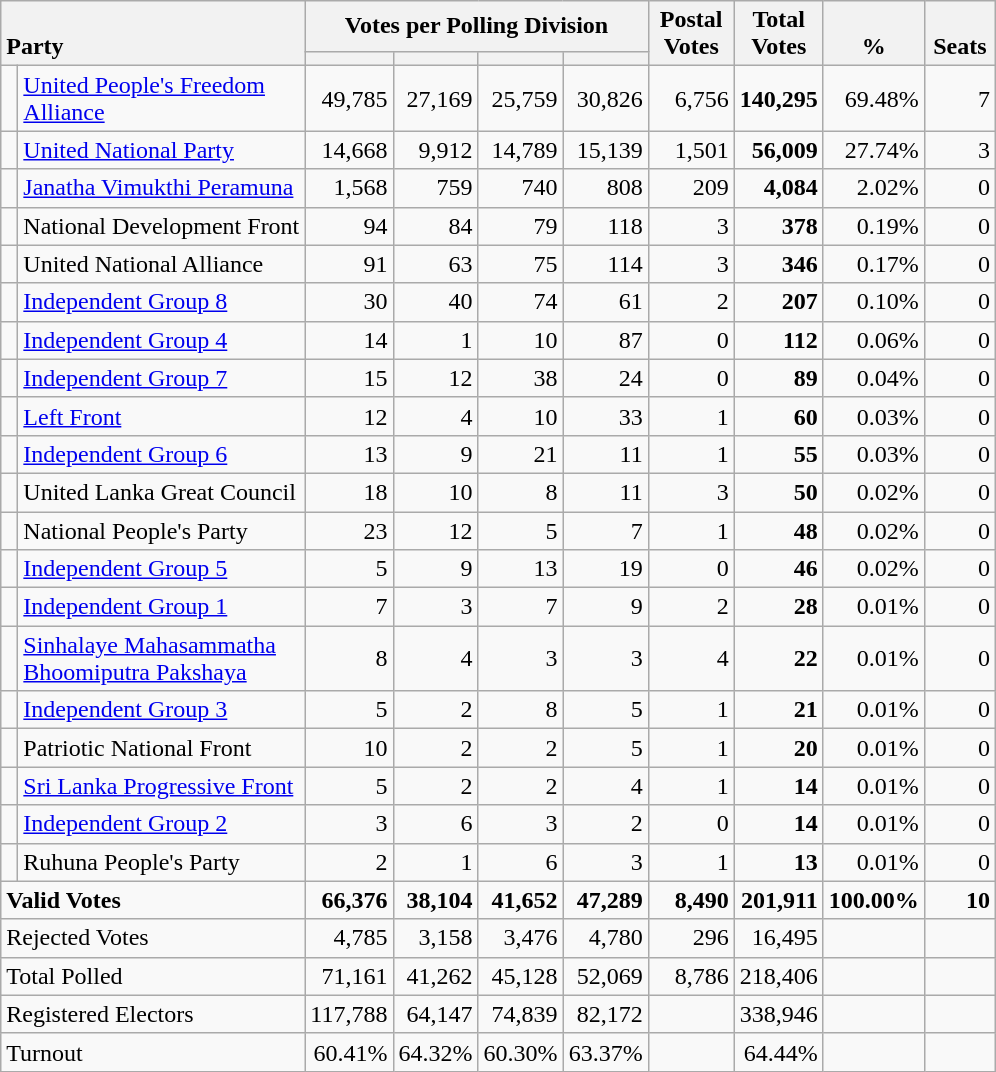<table class="wikitable" border="1" style="text-align:right;">
<tr>
<th style="text-align:left; vertical-align:bottom;" rowspan="2" colspan="2">Party</th>
<th colspan=4>Votes per Polling Division</th>
<th rowspan="2" style="vertical-align:bottom; text-align:center; width:50px;">Postal<br>Votes</th>
<th rowspan="2" style="vertical-align:bottom; text-align:center; width:50px;">Total Votes</th>
<th rowspan="2" style="vertical-align:bottom; text-align:center; width:50px;">%</th>
<th rowspan="2" style="vertical-align:bottom; text-align:center; width:40px;">Seats</th>
</tr>
<tr>
<th></th>
<th></th>
<th></th>
<th></th>
</tr>
<tr>
<td bgcolor=> </td>
<td align=left><a href='#'>United People's Freedom<br>Alliance</a></td>
<td>49,785</td>
<td>27,169</td>
<td>25,759</td>
<td>30,826</td>
<td>6,756</td>
<td><strong>140,295</strong></td>
<td>69.48%</td>
<td>7</td>
</tr>
<tr>
<td bgcolor=> </td>
<td align=left><a href='#'>United National Party</a></td>
<td>14,668</td>
<td>9,912</td>
<td>14,789</td>
<td>15,139</td>
<td>1,501</td>
<td><strong>56,009</strong></td>
<td>27.74%</td>
<td>3</td>
</tr>
<tr>
<td bgcolor=> </td>
<td align=left><a href='#'>Janatha Vimukthi Peramuna</a></td>
<td>1,568</td>
<td>759</td>
<td>740</td>
<td>808</td>
<td>209</td>
<td><strong>4,084</strong></td>
<td>2.02%</td>
<td>0</td>
</tr>
<tr>
<td bgcolor=> </td>
<td align=left>National Development Front</td>
<td>94</td>
<td>84</td>
<td>79</td>
<td>118</td>
<td>3</td>
<td><strong>378</strong></td>
<td>0.19%</td>
<td>0</td>
</tr>
<tr>
<td bgcolor=> </td>
<td align=left>United National Alliance</td>
<td>91</td>
<td>63</td>
<td>75</td>
<td>114</td>
<td>3</td>
<td><strong>346</strong></td>
<td>0.17%</td>
<td>0</td>
</tr>
<tr>
<td bgcolor=> </td>
<td align=left><a href='#'>Independent Group 8</a></td>
<td>30</td>
<td>40</td>
<td>74</td>
<td>61</td>
<td>2</td>
<td><strong>207</strong></td>
<td>0.10%</td>
<td>0</td>
</tr>
<tr>
<td bgcolor=> </td>
<td align=left><a href='#'>Independent Group 4</a></td>
<td>14</td>
<td>1</td>
<td>10</td>
<td>87</td>
<td>0</td>
<td><strong>112</strong></td>
<td>0.06%</td>
<td>0</td>
</tr>
<tr>
<td bgcolor=> </td>
<td align=left><a href='#'>Independent Group 7</a></td>
<td>15</td>
<td>12</td>
<td>38</td>
<td>24</td>
<td>0</td>
<td><strong>89</strong></td>
<td>0.04%</td>
<td>0</td>
</tr>
<tr>
<td bgcolor=> </td>
<td align=left><a href='#'>Left Front</a></td>
<td>12</td>
<td>4</td>
<td>10</td>
<td>33</td>
<td>1</td>
<td><strong>60</strong></td>
<td>0.03%</td>
<td>0</td>
</tr>
<tr>
<td bgcolor=> </td>
<td align=left><a href='#'>Independent Group 6</a></td>
<td>13</td>
<td>9</td>
<td>21</td>
<td>11</td>
<td>1</td>
<td><strong>55</strong></td>
<td>0.03%</td>
<td>0</td>
</tr>
<tr>
<td bgcolor=> </td>
<td align=left>United Lanka Great Council</td>
<td>18</td>
<td>10</td>
<td>8</td>
<td>11</td>
<td>3</td>
<td><strong>50</strong></td>
<td>0.02%</td>
<td>0</td>
</tr>
<tr>
<td bgcolor=> </td>
<td align=left>National People's Party</td>
<td>23</td>
<td>12</td>
<td>5</td>
<td>7</td>
<td>1</td>
<td><strong>48</strong></td>
<td>0.02%</td>
<td>0</td>
</tr>
<tr>
<td bgcolor=> </td>
<td align=left><a href='#'>Independent Group 5</a></td>
<td>5</td>
<td>9</td>
<td>13</td>
<td>19</td>
<td>0</td>
<td><strong>46</strong></td>
<td>0.02%</td>
<td>0</td>
</tr>
<tr>
<td bgcolor=> </td>
<td align=left><a href='#'>Independent Group 1</a></td>
<td>7</td>
<td>3</td>
<td>7</td>
<td>9</td>
<td>2</td>
<td><strong>28</strong></td>
<td>0.01%</td>
<td>0</td>
</tr>
<tr>
<td bgcolor=> </td>
<td align=left><a href='#'>Sinhalaye Mahasammatha<br>Bhoomiputra Pakshaya</a></td>
<td>8</td>
<td>4</td>
<td>3</td>
<td>3</td>
<td>4</td>
<td><strong>22</strong></td>
<td>0.01%</td>
<td>0</td>
</tr>
<tr>
<td bgcolor=> </td>
<td align=left><a href='#'>Independent Group 3</a></td>
<td>5</td>
<td>2</td>
<td>8</td>
<td>5</td>
<td>1</td>
<td><strong>21</strong></td>
<td>0.01%</td>
<td>0</td>
</tr>
<tr>
<td bgcolor=> </td>
<td align=left>Patriotic National Front</td>
<td>10</td>
<td>2</td>
<td>2</td>
<td>5</td>
<td>1</td>
<td><strong>20</strong></td>
<td>0.01%</td>
<td>0</td>
</tr>
<tr>
<td bgcolor=> </td>
<td align=left><a href='#'>Sri Lanka Progressive Front</a></td>
<td>5</td>
<td>2</td>
<td>2</td>
<td>4</td>
<td>1</td>
<td><strong>14</strong></td>
<td>0.01%</td>
<td>0</td>
</tr>
<tr>
<td bgcolor=> </td>
<td align=left><a href='#'>Independent Group 2</a></td>
<td>3</td>
<td>6</td>
<td>3</td>
<td>2</td>
<td>0</td>
<td><strong>14</strong></td>
<td>0.01%</td>
<td>0</td>
</tr>
<tr>
<td bgcolor=> </td>
<td align=left>Ruhuna People's Party</td>
<td>2</td>
<td>1</td>
<td>6</td>
<td>3</td>
<td>1</td>
<td><strong>13</strong></td>
<td>0.01%</td>
<td>0</td>
</tr>
<tr>
<td align=left colspan=2><strong>Valid Votes</strong></td>
<td><strong>66,376</strong></td>
<td><strong>38,104</strong></td>
<td><strong>41,652</strong></td>
<td><strong>47,289</strong></td>
<td><strong>8,490</strong></td>
<td><strong>201,911</strong></td>
<td><strong>100.00%</strong></td>
<td><strong>10</strong></td>
</tr>
<tr>
<td align=left colspan=2>Rejected Votes</td>
<td>4,785</td>
<td>3,158</td>
<td>3,476</td>
<td>4,780</td>
<td>296</td>
<td>16,495</td>
<td></td>
<td></td>
</tr>
<tr>
<td align=left colspan=2>Total Polled</td>
<td>71,161</td>
<td>41,262</td>
<td>45,128</td>
<td>52,069</td>
<td>8,786</td>
<td>218,406</td>
<td></td>
<td></td>
</tr>
<tr>
<td align=left colspan=2>Registered Electors</td>
<td>117,788</td>
<td>64,147</td>
<td>74,839</td>
<td>82,172</td>
<td></td>
<td>338,946</td>
<td></td>
<td></td>
</tr>
<tr>
<td align=left colspan=2>Turnout</td>
<td>60.41%</td>
<td>64.32%</td>
<td>60.30%</td>
<td>63.37%</td>
<td></td>
<td>64.44%</td>
<td></td>
<td></td>
</tr>
</table>
